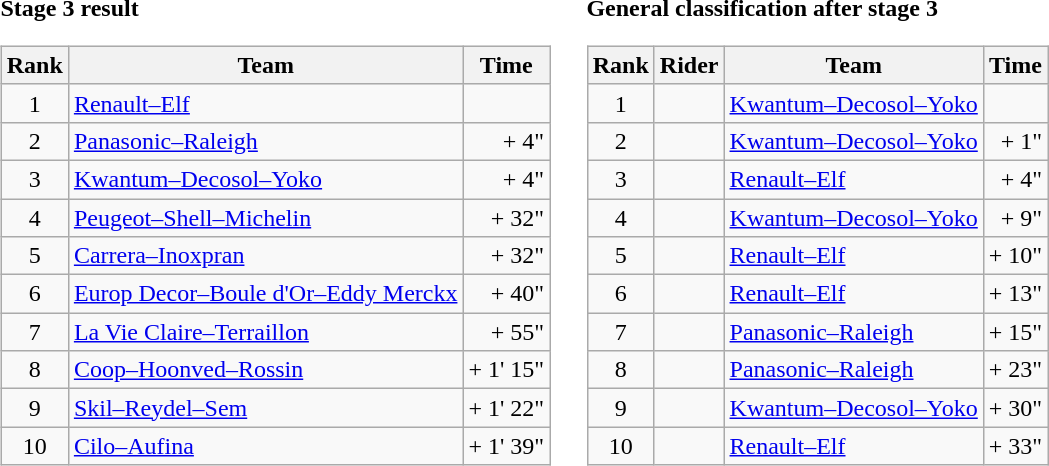<table>
<tr>
<td><strong>Stage 3 result</strong><br><table class="wikitable">
<tr>
<th scope="col">Rank</th>
<th scope="col">Team</th>
<th scope="col">Time</th>
</tr>
<tr>
<td style="text-align:center;">1</td>
<td><a href='#'>Renault–Elf</a></td>
<td style="text-align:right;"></td>
</tr>
<tr>
<td style="text-align:center;">2</td>
<td><a href='#'>Panasonic–Raleigh</a></td>
<td style="text-align:right;">+ 4"</td>
</tr>
<tr>
<td style="text-align:center;">3</td>
<td><a href='#'>Kwantum–Decosol–Yoko</a></td>
<td style="text-align:right;">+ 4"</td>
</tr>
<tr>
<td style="text-align:center;">4</td>
<td><a href='#'>Peugeot–Shell–Michelin</a></td>
<td style="text-align:right;">+ 32"</td>
</tr>
<tr>
<td style="text-align:center;">5</td>
<td><a href='#'>Carrera–Inoxpran</a></td>
<td style="text-align:right;">+ 32"</td>
</tr>
<tr>
<td style="text-align:center;">6</td>
<td><a href='#'>Europ Decor–Boule d'Or–Eddy Merckx</a></td>
<td style="text-align:right;">+ 40"</td>
</tr>
<tr>
<td style="text-align:center;">7</td>
<td><a href='#'>La Vie Claire–Terraillon</a></td>
<td style="text-align:right;">+ 55"</td>
</tr>
<tr>
<td style="text-align:center;">8</td>
<td><a href='#'>Coop–Hoonved–Rossin</a></td>
<td style="text-align:right;">+ 1' 15"</td>
</tr>
<tr>
<td style="text-align:center;">9</td>
<td><a href='#'>Skil–Reydel–Sem</a></td>
<td style="text-align:right;">+ 1' 22"</td>
</tr>
<tr>
<td style="text-align:center;">10</td>
<td><a href='#'>Cilo–Aufina</a></td>
<td style="text-align:right;">+ 1' 39"</td>
</tr>
</table>
</td>
<td></td>
<td><strong>General classification after stage 3</strong><br><table class="wikitable">
<tr>
<th scope="col">Rank</th>
<th scope="col">Rider</th>
<th scope="col">Team</th>
<th scope="col">Time</th>
</tr>
<tr>
<td style="text-align:center;">1</td>
<td> </td>
<td><a href='#'>Kwantum–Decosol–Yoko</a></td>
<td style="text-align:right;"></td>
</tr>
<tr>
<td style="text-align:center;">2</td>
<td></td>
<td><a href='#'>Kwantum–Decosol–Yoko</a></td>
<td style="text-align:right;">+ 1"</td>
</tr>
<tr>
<td style="text-align:center;">3</td>
<td></td>
<td><a href='#'>Renault–Elf</a></td>
<td style="text-align:right;">+ 4"</td>
</tr>
<tr>
<td style="text-align:center;">4</td>
<td></td>
<td><a href='#'>Kwantum–Decosol–Yoko</a></td>
<td style="text-align:right;">+ 9"</td>
</tr>
<tr>
<td style="text-align:center;">5</td>
<td></td>
<td><a href='#'>Renault–Elf</a></td>
<td style="text-align:right;">+ 10"</td>
</tr>
<tr>
<td style="text-align:center;">6</td>
<td></td>
<td><a href='#'>Renault–Elf</a></td>
<td style="text-align:right;">+ 13"</td>
</tr>
<tr>
<td style="text-align:center;">7</td>
<td></td>
<td><a href='#'>Panasonic–Raleigh</a></td>
<td style="text-align:right;">+ 15"</td>
</tr>
<tr>
<td style="text-align:center;">8</td>
<td></td>
<td><a href='#'>Panasonic–Raleigh</a></td>
<td style="text-align:right;">+ 23"</td>
</tr>
<tr>
<td style="text-align:center;">9</td>
<td></td>
<td><a href='#'>Kwantum–Decosol–Yoko</a></td>
<td style="text-align:right;">+ 30"</td>
</tr>
<tr>
<td style="text-align:center;">10</td>
<td></td>
<td><a href='#'>Renault–Elf</a></td>
<td style="text-align:right;">+ 33"</td>
</tr>
</table>
</td>
</tr>
</table>
